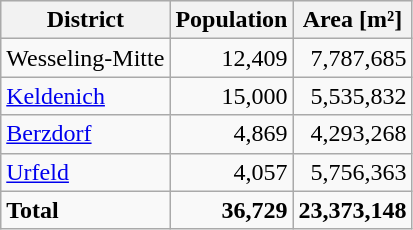<table class="wikitable sortable">
<tr style="background-color:#efefef;">
<th>District</th>
<th>Population</th>
<th>Area [m²]</th>
</tr>
<tr ---->
<td>Wesseling-Mitte</td>
<td align="right">12,409</td>
<td align="right">7,787,685</td>
</tr>
<tr ---->
<td><a href='#'>Keldenich</a></td>
<td align="right">15,000</td>
<td align="right">5,535,832</td>
</tr>
<tr ---->
<td><a href='#'>Berzdorf</a></td>
<td align="right">4,869</td>
<td align="right">4,293,268</td>
</tr>
<tr ---->
<td><a href='#'>Urfeld</a></td>
<td align="right">4,057</td>
<td align="right">5,756,363</td>
</tr>
<tr ---->
<td><strong>Total</strong></td>
<td align="right"><strong>36,729</strong></td>
<td align="right"><strong>23,373,148</strong></td>
</tr>
</table>
